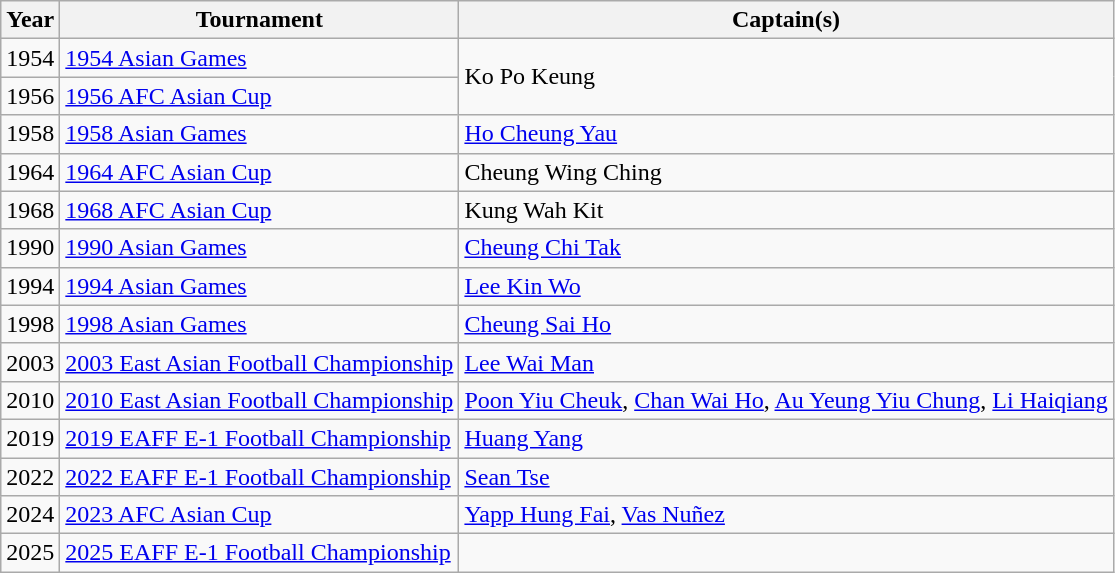<table class="wikitable">
<tr>
<th>Year</th>
<th>Tournament</th>
<th>Captain(s)</th>
</tr>
<tr>
<td>1954</td>
<td> <a href='#'>1954 Asian Games</a></td>
<td rowspan=2>Ko Po Keung</td>
</tr>
<tr>
<td>1956</td>
<td> <a href='#'>1956 AFC Asian Cup</a></td>
</tr>
<tr>
<td>1958</td>
<td> <a href='#'>1958 Asian Games</a></td>
<td><a href='#'>Ho Cheung Yau</a></td>
</tr>
<tr>
<td>1964</td>
<td> <a href='#'>1964 AFC Asian Cup</a></td>
<td>Cheung Wing Ching</td>
</tr>
<tr>
<td>1968</td>
<td> <a href='#'>1968 AFC Asian Cup</a></td>
<td>Kung Wah Kit</td>
</tr>
<tr>
<td>1990</td>
<td> <a href='#'>1990 Asian Games</a></td>
<td><a href='#'>Cheung Chi Tak</a></td>
</tr>
<tr>
<td>1994</td>
<td> <a href='#'>1994 Asian Games</a></td>
<td><a href='#'>Lee Kin Wo</a></td>
</tr>
<tr>
<td>1998</td>
<td> <a href='#'>1998 Asian Games</a></td>
<td><a href='#'>Cheung Sai Ho</a></td>
</tr>
<tr>
<td>2003</td>
<td> <a href='#'>2003 East Asian Football Championship</a></td>
<td><a href='#'>Lee Wai Man</a></td>
</tr>
<tr>
<td>2010</td>
<td> <a href='#'>2010 East Asian Football Championship</a></td>
<td><a href='#'>Poon Yiu Cheuk</a>, <a href='#'>Chan Wai Ho</a>, <a href='#'>Au Yeung Yiu Chung</a>, <a href='#'>Li Haiqiang</a></td>
</tr>
<tr>
<td>2019</td>
<td> <a href='#'>2019 EAFF E-1 Football Championship</a></td>
<td><a href='#'>Huang Yang</a></td>
</tr>
<tr>
<td>2022</td>
<td> <a href='#'>2022 EAFF E-1 Football Championship</a></td>
<td><a href='#'>Sean Tse</a></td>
</tr>
<tr>
<td>2024</td>
<td> <a href='#'>2023 AFC Asian Cup</a></td>
<td><a href='#'>Yapp Hung Fai</a>, <a href='#'>Vas Nuñez</a></td>
</tr>
<tr>
<td>2025</td>
<td> <a href='#'>2025 EAFF E-1 Football Championship</a></td>
<td></td>
</tr>
</table>
